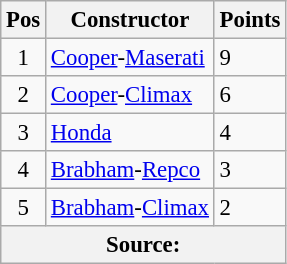<table class="wikitable" style="font-size: 95%;">
<tr>
<th>Pos</th>
<th>Constructor</th>
<th>Points</th>
</tr>
<tr>
<td align="center">1</td>
<td> <a href='#'>Cooper</a>-<a href='#'>Maserati</a></td>
<td align="left">9</td>
</tr>
<tr>
<td align="center">2</td>
<td> <a href='#'>Cooper</a>-<a href='#'>Climax</a></td>
<td align="left">6</td>
</tr>
<tr>
<td align="center">3</td>
<td> <a href='#'>Honda</a></td>
<td align="left">4</td>
</tr>
<tr>
<td align="center">4</td>
<td> <a href='#'>Brabham</a>-<a href='#'>Repco</a></td>
<td align="left">3</td>
</tr>
<tr>
<td align="center">5</td>
<td> <a href='#'>Brabham</a>-<a href='#'>Climax</a></td>
<td align="left">2</td>
</tr>
<tr>
<th colspan=4>Source: </th>
</tr>
</table>
